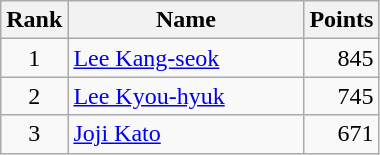<table class="wikitable" border="1">
<tr>
<th width=30>Rank</th>
<th width=150>Name</th>
<th width=25>Points</th>
</tr>
<tr>
<td align=center>1</td>
<td> <a href='#'>Lee Kang-seok</a></td>
<td align=right>845</td>
</tr>
<tr>
<td align=center>2</td>
<td> <a href='#'>Lee Kyou-hyuk</a></td>
<td align=right>745</td>
</tr>
<tr>
<td align=center>3</td>
<td> <a href='#'>Joji Kato</a></td>
<td align=right>671</td>
</tr>
</table>
